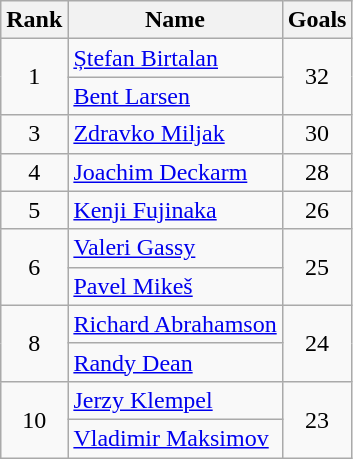<table class="wikitable sortable" style="text-align: center;">
<tr>
<th>Rank</th>
<th>Name</th>
<th>Goals</th>
</tr>
<tr>
<td rowspan=2>1</td>
<td align=left> <a href='#'>Ștefan Birtalan</a></td>
<td rowspan=2>32</td>
</tr>
<tr>
<td align=left> <a href='#'>Bent Larsen</a></td>
</tr>
<tr>
<td>3</td>
<td align=left> <a href='#'>Zdravko Miljak</a></td>
<td>30</td>
</tr>
<tr>
<td>4</td>
<td align=left> <a href='#'>Joachim Deckarm</a></td>
<td>28</td>
</tr>
<tr>
<td>5</td>
<td align=left> <a href='#'>Kenji Fujinaka</a></td>
<td>26</td>
</tr>
<tr>
<td rowspan=2>6</td>
<td align=left> <a href='#'>Valeri Gassy</a></td>
<td rowspan=2>25</td>
</tr>
<tr>
<td align=left> <a href='#'>Pavel Mikeš</a></td>
</tr>
<tr>
<td rowspan=2>8</td>
<td align=left> <a href='#'>Richard Abrahamson</a></td>
<td rowspan=2>24</td>
</tr>
<tr>
<td align=left> <a href='#'>Randy Dean</a></td>
</tr>
<tr>
<td rowspan=2>10</td>
<td align=left> <a href='#'>Jerzy Klempel</a></td>
<td rowspan=2>23</td>
</tr>
<tr>
<td align=left> <a href='#'>Vladimir Maksimov</a></td>
</tr>
</table>
